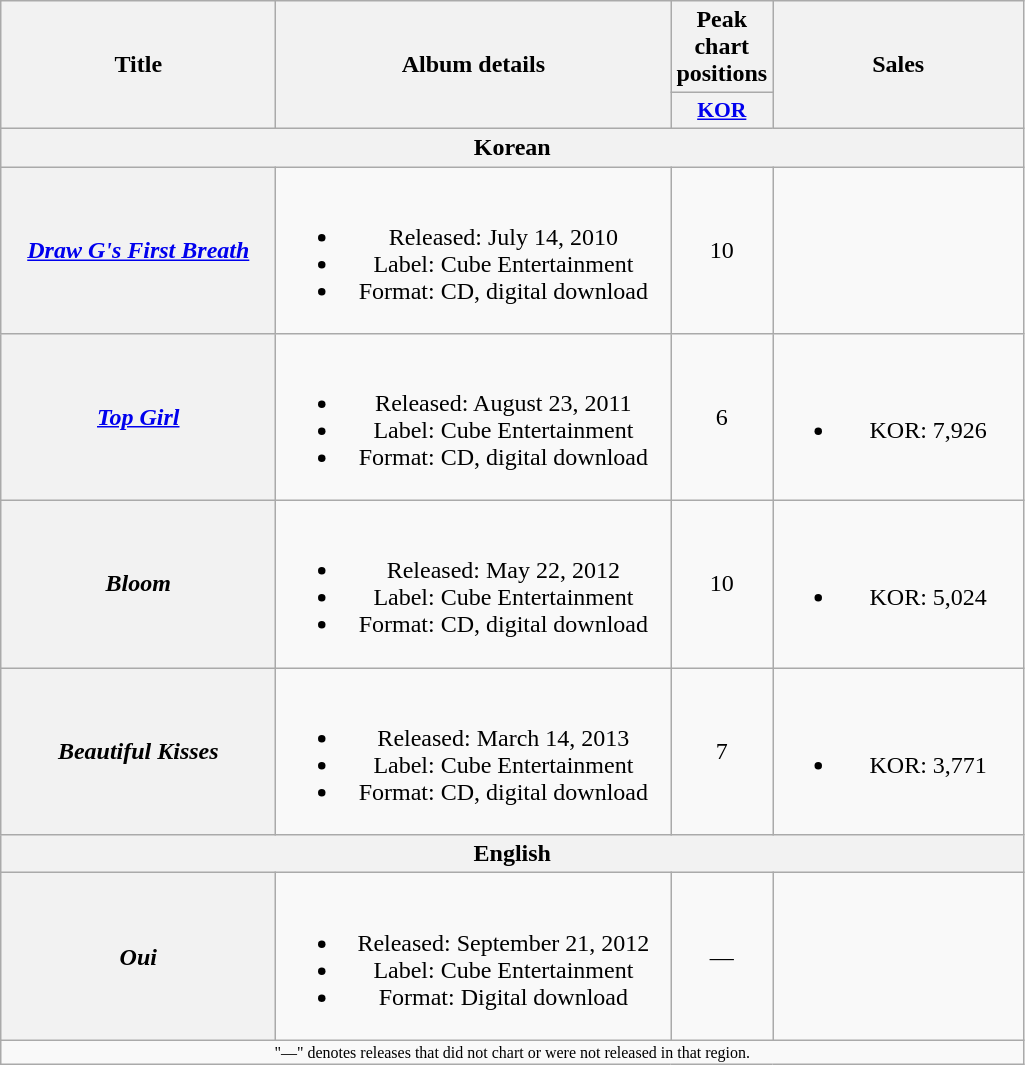<table class="wikitable plainrowheaders" style="text-align:center;">
<tr>
<th scope="col" rowspan="2" style="width:11em;">Title</th>
<th scope="col" rowspan="2" style="width:16em;">Album details</th>
<th scope="col" colspan="1">Peak chart positions</th>
<th scope="col" rowspan="2" style="width:10em;">Sales</th>
</tr>
<tr>
<th scope="col" style="width:2.5em;font-size:90%;"><a href='#'>KOR</a><br></th>
</tr>
<tr>
<th colspan="4">Korean</th>
</tr>
<tr>
<th scope="row"><em><a href='#'>Draw G's First Breath</a></em></th>
<td><br><ul><li>Released: July 14, 2010</li><li>Label: Cube Entertainment</li><li>Format: CD, digital download</li></ul></td>
<td>10</td>
<td></td>
</tr>
<tr>
<th scope="row"><em><a href='#'>Top Girl</a></em></th>
<td><br><ul><li>Released: August 23, 2011</li><li>Label: Cube Entertainment</li><li>Format: CD, digital download</li></ul></td>
<td>6</td>
<td><br><ul><li>KOR: 7,926</li></ul></td>
</tr>
<tr>
<th scope="row"><em>Bloom</em></th>
<td><br><ul><li>Released: May 22, 2012</li><li>Label: Cube Entertainment</li><li>Format: CD, digital download</li></ul></td>
<td>10</td>
<td><br><ul><li>KOR: 5,024</li></ul></td>
</tr>
<tr>
<th scope="row"><em>Beautiful Kisses</em></th>
<td><br><ul><li>Released: March 14, 2013</li><li>Label: Cube Entertainment</li><li>Format: CD, digital download</li></ul></td>
<td>7</td>
<td><br><ul><li>KOR: 3,771</li></ul></td>
</tr>
<tr>
<th colspan="4">English</th>
</tr>
<tr>
<th scope="row"><em>Oui</em></th>
<td><br><ul><li>Released: September 21, 2012</li><li>Label: Cube Entertainment</li><li>Format: Digital download</li></ul></td>
<td>—</td>
<td></td>
</tr>
<tr>
<td colspan="4" style="font-size:8pt;">"—" denotes releases that did not chart or were not released in that region.</td>
</tr>
</table>
